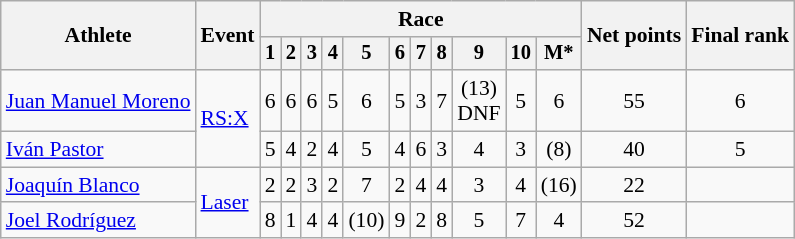<table class="wikitable" style="font-size:90%">
<tr>
<th rowspan="2">Athlete</th>
<th rowspan="2">Event</th>
<th colspan=11>Race</th>
<th rowspan=2>Net points</th>
<th rowspan=2>Final rank</th>
</tr>
<tr style="font-size:95%">
<th>1</th>
<th>2</th>
<th>3</th>
<th>4</th>
<th>5</th>
<th>6</th>
<th>7</th>
<th>8</th>
<th>9</th>
<th>10</th>
<th>M*</th>
</tr>
<tr align=center>
<td align=left><a href='#'>Juan Manuel Moreno</a></td>
<td align=left rowspan=2><a href='#'>RS:X</a></td>
<td>6</td>
<td>6</td>
<td>6</td>
<td>5</td>
<td>6</td>
<td>5</td>
<td>3</td>
<td>7</td>
<td>(13)<br>DNF</td>
<td>5</td>
<td>6</td>
<td>55</td>
<td>6</td>
</tr>
<tr align=center>
<td align=left><a href='#'>Iván Pastor</a></td>
<td>5</td>
<td>4</td>
<td>2</td>
<td>4</td>
<td>5</td>
<td>4</td>
<td>6</td>
<td>3</td>
<td>4</td>
<td>3</td>
<td>(8)</td>
<td>40</td>
<td>5</td>
</tr>
<tr align=center>
<td align=left><a href='#'>Joaquín Blanco</a></td>
<td align=left rowspan=2><a href='#'>Laser</a></td>
<td>2</td>
<td>2</td>
<td>3</td>
<td>2</td>
<td>7</td>
<td>2</td>
<td>4</td>
<td>4</td>
<td>3</td>
<td>4</td>
<td>(16)</td>
<td>22</td>
<td></td>
</tr>
<tr align=center>
<td align=left><a href='#'>Joel Rodríguez</a></td>
<td>8</td>
<td>1</td>
<td>4</td>
<td>4</td>
<td>(10)</td>
<td>9</td>
<td>2</td>
<td>8</td>
<td>5</td>
<td>7</td>
<td>4</td>
<td>52</td>
<td></td>
</tr>
</table>
